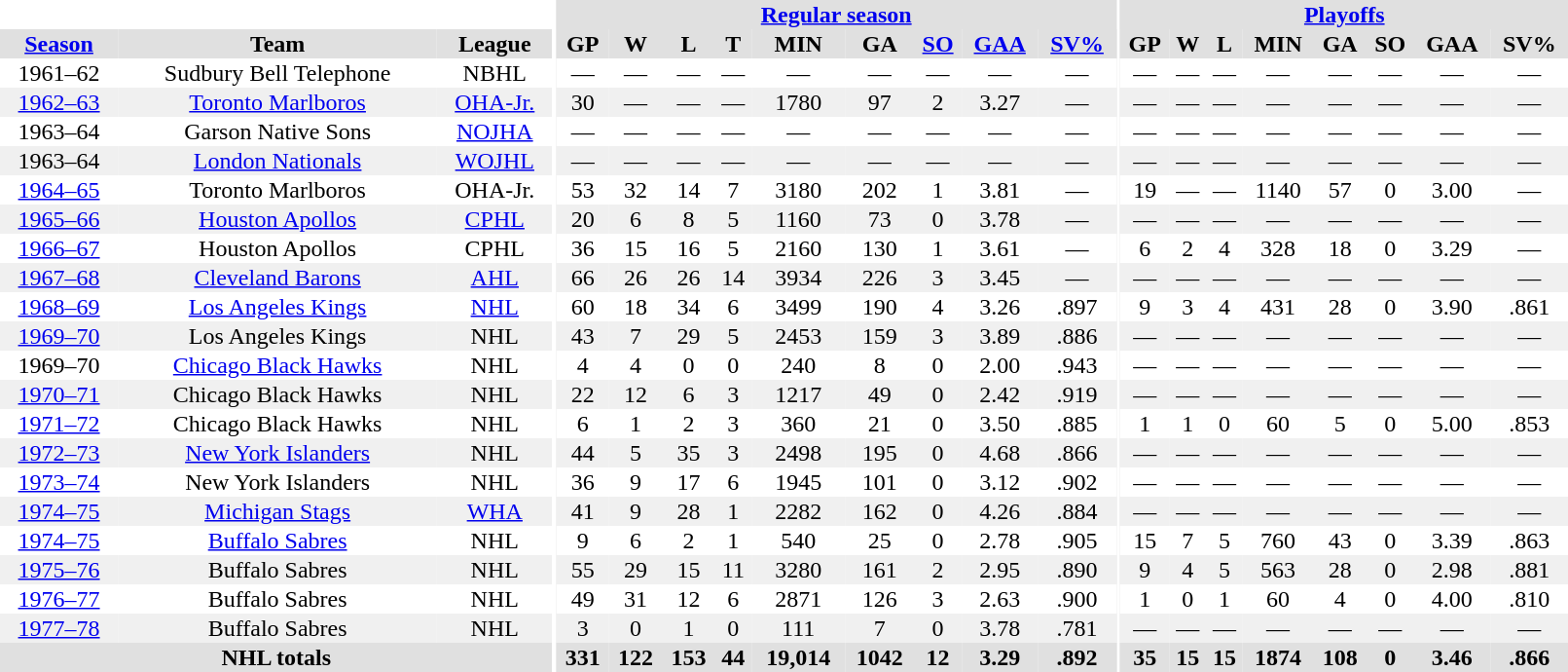<table border="0" cellpadding="1" cellspacing="0" style="text-align:center; width:85%">
<tr ALIGN="center" bgcolor="#e0e0e0">
<th align="center" colspan="3" bgcolor="#ffffff"></th>
<th align="center" rowspan="99" bgcolor="#ffffff"></th>
<th align="center" colspan="9" bgcolor="#e0e0e0"><a href='#'>Regular season</a></th>
<th align="center" rowspan="99" bgcolor="#ffffff"></th>
<th align="center" colspan="8" bgcolor="#e0e0e0"><a href='#'>Playoffs</a></th>
</tr>
<tr ALIGN="center" bgcolor="#e0e0e0">
<th><a href='#'>Season</a></th>
<th>Team</th>
<th>League</th>
<th>GP</th>
<th>W</th>
<th>L</th>
<th>T</th>
<th>MIN</th>
<th>GA</th>
<th><a href='#'>SO</a></th>
<th><a href='#'>GAA</a></th>
<th><a href='#'>SV%</a></th>
<th>GP</th>
<th>W</th>
<th>L</th>
<th>MIN</th>
<th>GA</th>
<th>SO</th>
<th>GAA</th>
<th>SV%</th>
</tr>
<tr>
<td>1961–62</td>
<td>Sudbury Bell Telephone</td>
<td>NBHL</td>
<td>—</td>
<td>—</td>
<td>—</td>
<td>—</td>
<td>—</td>
<td>—</td>
<td>—</td>
<td>—</td>
<td>—</td>
<td>—</td>
<td>—</td>
<td>—</td>
<td>—</td>
<td>—</td>
<td>—</td>
<td>—</td>
<td>—</td>
</tr>
<tr bgcolor="#f0f0f0">
<td><a href='#'>1962–63</a></td>
<td><a href='#'>Toronto Marlboros</a></td>
<td><a href='#'>OHA-Jr.</a></td>
<td>30</td>
<td>—</td>
<td>—</td>
<td>—</td>
<td>1780</td>
<td>97</td>
<td>2</td>
<td>3.27</td>
<td>—</td>
<td>—</td>
<td>—</td>
<td>—</td>
<td>—</td>
<td>—</td>
<td>—</td>
<td>—</td>
<td>—</td>
</tr>
<tr>
<td>1963–64</td>
<td>Garson Native Sons</td>
<td><a href='#'>NOJHA</a></td>
<td>—</td>
<td>—</td>
<td>—</td>
<td>—</td>
<td>—</td>
<td>—</td>
<td>—</td>
<td>—</td>
<td>—</td>
<td>—</td>
<td>—</td>
<td>—</td>
<td>—</td>
<td>—</td>
<td>—</td>
<td>—</td>
<td>—</td>
</tr>
<tr bgcolor="#f0f0f0">
<td>1963–64</td>
<td><a href='#'>London Nationals</a></td>
<td><a href='#'>WOJHL</a></td>
<td>—</td>
<td>—</td>
<td>—</td>
<td>—</td>
<td>—</td>
<td>—</td>
<td>—</td>
<td>—</td>
<td>—</td>
<td>—</td>
<td>—</td>
<td>—</td>
<td>—</td>
<td>—</td>
<td>—</td>
<td>—</td>
<td>—</td>
</tr>
<tr>
<td><a href='#'>1964–65</a></td>
<td>Toronto Marlboros</td>
<td>OHA-Jr.</td>
<td>53</td>
<td>32</td>
<td>14</td>
<td>7</td>
<td>3180</td>
<td>202</td>
<td>1</td>
<td>3.81</td>
<td>—</td>
<td>19</td>
<td>—</td>
<td>—</td>
<td>1140</td>
<td>57</td>
<td>0</td>
<td>3.00</td>
<td>—</td>
</tr>
<tr bgcolor="#f0f0f0">
<td><a href='#'>1965–66</a></td>
<td><a href='#'>Houston Apollos</a></td>
<td><a href='#'>CPHL</a></td>
<td>20</td>
<td>6</td>
<td>8</td>
<td>5</td>
<td>1160</td>
<td>73</td>
<td>0</td>
<td>3.78</td>
<td>—</td>
<td>—</td>
<td>—</td>
<td>—</td>
<td>—</td>
<td>—</td>
<td>—</td>
<td>—</td>
<td>—</td>
</tr>
<tr>
<td><a href='#'>1966–67</a></td>
<td>Houston Apollos</td>
<td>CPHL</td>
<td>36</td>
<td>15</td>
<td>16</td>
<td>5</td>
<td>2160</td>
<td>130</td>
<td>1</td>
<td>3.61</td>
<td>—</td>
<td>6</td>
<td>2</td>
<td>4</td>
<td>328</td>
<td>18</td>
<td>0</td>
<td>3.29</td>
<td>—</td>
</tr>
<tr bgcolor="#f0f0f0">
<td><a href='#'>1967–68</a></td>
<td><a href='#'>Cleveland Barons</a></td>
<td><a href='#'>AHL</a></td>
<td>66</td>
<td>26</td>
<td>26</td>
<td>14</td>
<td>3934</td>
<td>226</td>
<td>3</td>
<td>3.45</td>
<td>—</td>
<td>—</td>
<td>—</td>
<td>—</td>
<td>—</td>
<td>—</td>
<td>—</td>
<td>—</td>
<td>—</td>
</tr>
<tr>
<td><a href='#'>1968–69</a></td>
<td><a href='#'>Los Angeles Kings</a></td>
<td><a href='#'>NHL</a></td>
<td>60</td>
<td>18</td>
<td>34</td>
<td>6</td>
<td>3499</td>
<td>190</td>
<td>4</td>
<td>3.26</td>
<td>.897</td>
<td>9</td>
<td>3</td>
<td>4</td>
<td>431</td>
<td>28</td>
<td>0</td>
<td>3.90</td>
<td>.861</td>
</tr>
<tr bgcolor="#f0f0f0">
<td><a href='#'>1969–70</a></td>
<td>Los Angeles Kings</td>
<td>NHL</td>
<td>43</td>
<td>7</td>
<td>29</td>
<td>5</td>
<td>2453</td>
<td>159</td>
<td>3</td>
<td>3.89</td>
<td>.886</td>
<td>—</td>
<td>—</td>
<td>—</td>
<td>—</td>
<td>—</td>
<td>—</td>
<td>—</td>
<td>—</td>
</tr>
<tr>
<td>1969–70</td>
<td><a href='#'>Chicago Black Hawks</a></td>
<td>NHL</td>
<td>4</td>
<td>4</td>
<td>0</td>
<td>0</td>
<td>240</td>
<td>8</td>
<td>0</td>
<td>2.00</td>
<td>.943</td>
<td>—</td>
<td>—</td>
<td>—</td>
<td>—</td>
<td>—</td>
<td>—</td>
<td>—</td>
<td>—</td>
</tr>
<tr bgcolor="#f0f0f0">
<td><a href='#'>1970–71</a></td>
<td>Chicago Black Hawks</td>
<td>NHL</td>
<td>22</td>
<td>12</td>
<td>6</td>
<td>3</td>
<td>1217</td>
<td>49</td>
<td>0</td>
<td>2.42</td>
<td>.919</td>
<td>—</td>
<td>—</td>
<td>—</td>
<td>—</td>
<td>—</td>
<td>—</td>
<td>—</td>
<td>—</td>
</tr>
<tr>
<td><a href='#'>1971–72</a></td>
<td>Chicago Black Hawks</td>
<td>NHL</td>
<td>6</td>
<td>1</td>
<td>2</td>
<td>3</td>
<td>360</td>
<td>21</td>
<td>0</td>
<td>3.50</td>
<td>.885</td>
<td>1</td>
<td>1</td>
<td>0</td>
<td>60</td>
<td>5</td>
<td>0</td>
<td>5.00</td>
<td>.853</td>
</tr>
<tr bgcolor="#f0f0f0">
<td><a href='#'>1972–73</a></td>
<td><a href='#'>New York Islanders</a></td>
<td>NHL</td>
<td>44</td>
<td>5</td>
<td>35</td>
<td>3</td>
<td>2498</td>
<td>195</td>
<td>0</td>
<td>4.68</td>
<td>.866</td>
<td>—</td>
<td>—</td>
<td>—</td>
<td>—</td>
<td>—</td>
<td>—</td>
<td>—</td>
<td>—</td>
</tr>
<tr>
<td><a href='#'>1973–74</a></td>
<td>New York Islanders</td>
<td>NHL</td>
<td>36</td>
<td>9</td>
<td>17</td>
<td>6</td>
<td>1945</td>
<td>101</td>
<td>0</td>
<td>3.12</td>
<td>.902</td>
<td>—</td>
<td>—</td>
<td>—</td>
<td>—</td>
<td>—</td>
<td>—</td>
<td>—</td>
<td>—</td>
</tr>
<tr bgcolor="#f0f0f0">
<td><a href='#'>1974–75</a></td>
<td><a href='#'>Michigan Stags</a></td>
<td><a href='#'>WHA</a></td>
<td>41</td>
<td>9</td>
<td>28</td>
<td>1</td>
<td>2282</td>
<td>162</td>
<td>0</td>
<td>4.26</td>
<td>.884</td>
<td>—</td>
<td>—</td>
<td>—</td>
<td>—</td>
<td>—</td>
<td>—</td>
<td>—</td>
<td>—</td>
</tr>
<tr>
<td><a href='#'>1974–75</a></td>
<td><a href='#'>Buffalo Sabres</a></td>
<td>NHL</td>
<td>9</td>
<td>6</td>
<td>2</td>
<td>1</td>
<td>540</td>
<td>25</td>
<td>0</td>
<td>2.78</td>
<td>.905</td>
<td>15</td>
<td>7</td>
<td>5</td>
<td>760</td>
<td>43</td>
<td>0</td>
<td>3.39</td>
<td>.863</td>
</tr>
<tr bgcolor="#f0f0f0">
<td><a href='#'>1975–76</a></td>
<td>Buffalo Sabres</td>
<td>NHL</td>
<td>55</td>
<td>29</td>
<td>15</td>
<td>11</td>
<td>3280</td>
<td>161</td>
<td>2</td>
<td>2.95</td>
<td>.890</td>
<td>9</td>
<td>4</td>
<td>5</td>
<td>563</td>
<td>28</td>
<td>0</td>
<td>2.98</td>
<td>.881</td>
</tr>
<tr>
<td><a href='#'>1976–77</a></td>
<td>Buffalo Sabres</td>
<td>NHL</td>
<td>49</td>
<td>31</td>
<td>12</td>
<td>6</td>
<td>2871</td>
<td>126</td>
<td>3</td>
<td>2.63</td>
<td>.900</td>
<td>1</td>
<td>0</td>
<td>1</td>
<td>60</td>
<td>4</td>
<td>0</td>
<td>4.00</td>
<td>.810</td>
</tr>
<tr bgcolor="#f0f0f0">
<td><a href='#'>1977–78</a></td>
<td>Buffalo Sabres</td>
<td>NHL</td>
<td>3</td>
<td>0</td>
<td>1</td>
<td>0</td>
<td>111</td>
<td>7</td>
<td>0</td>
<td>3.78</td>
<td>.781</td>
<td>—</td>
<td>—</td>
<td>—</td>
<td>—</td>
<td>—</td>
<td>—</td>
<td>—</td>
<td>—</td>
</tr>
<tr bgcolor="#e0e0e0">
<th colspan="3">NHL totals</th>
<th>331</th>
<th>122</th>
<th>153</th>
<th>44</th>
<th>19,014</th>
<th>1042</th>
<th>12</th>
<th>3.29</th>
<th>.892</th>
<th>35</th>
<th>15</th>
<th>15</th>
<th>1874</th>
<th>108</th>
<th>0</th>
<th>3.46</th>
<th>.866</th>
</tr>
</table>
